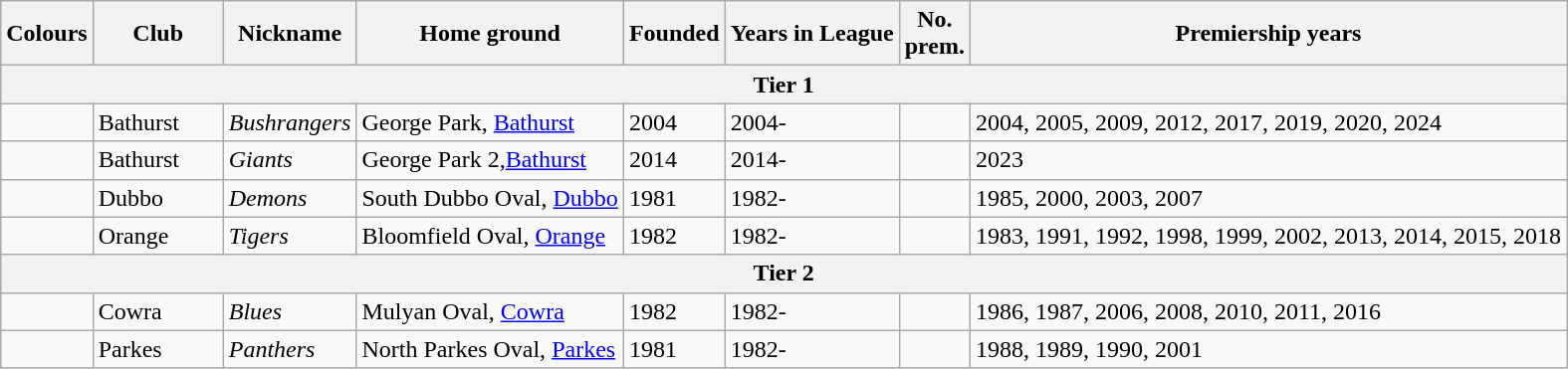<table class="wikitable sortable">
<tr>
<th>Colours</th>
<th width=80px>Club</th>
<th>Nickname</th>
<th>Home ground</th>
<th>Founded</th>
<th>Years in League</th>
<th>No.<br>prem.</th>
<th>Premiership years</th>
</tr>
<tr>
<th colspan="8">Tier 1</th>
</tr>
<tr>
<td></td>
<td>Bathurst</td>
<td><em>Bushrangers</em></td>
<td>George Park, <a href='#'>Bathurst</a></td>
<td>2004</td>
<td>2004-</td>
<td></td>
<td>2004, 2005, 2009, 2012, 2017, 2019, 2020, 2024</td>
</tr>
<tr>
<td></td>
<td>Bathurst</td>
<td><em>Giants</em></td>
<td>George Park 2,<a href='#'>Bathurst</a></td>
<td>2014</td>
<td>2014-</td>
<td></td>
<td>2023</td>
</tr>
<tr>
<td></td>
<td>Dubbo</td>
<td><em>Demons</em></td>
<td>South Dubbo Oval, <a href='#'>Dubbo</a></td>
<td>1981</td>
<td>1982-</td>
<td></td>
<td>1985, 2000, 2003, 2007</td>
</tr>
<tr>
<td></td>
<td>Orange</td>
<td><em>Tigers</em></td>
<td>Bloomfield Oval, <a href='#'>Orange</a></td>
<td>1982</td>
<td>1982-</td>
<td></td>
<td>1983, 1991, 1992, 1998, 1999, 2002, 2013, 2014, 2015, 2018</td>
</tr>
<tr>
<th colspan="8">Tier 2</th>
</tr>
<tr>
<td></td>
<td>Cowra</td>
<td><em>Blues</em></td>
<td>Mulyan Oval, <a href='#'>Cowra</a></td>
<td>1982</td>
<td>1982-</td>
<td></td>
<td>1986, 1987, 2006, 2008, 2010, 2011, 2016</td>
</tr>
<tr>
<td></td>
<td>Parkes</td>
<td><em>Panthers</em></td>
<td>North Parkes Oval, <a href='#'>Parkes</a></td>
<td>1981</td>
<td>1982-</td>
<td></td>
<td>1988, 1989, 1990, 2001</td>
</tr>
</table>
